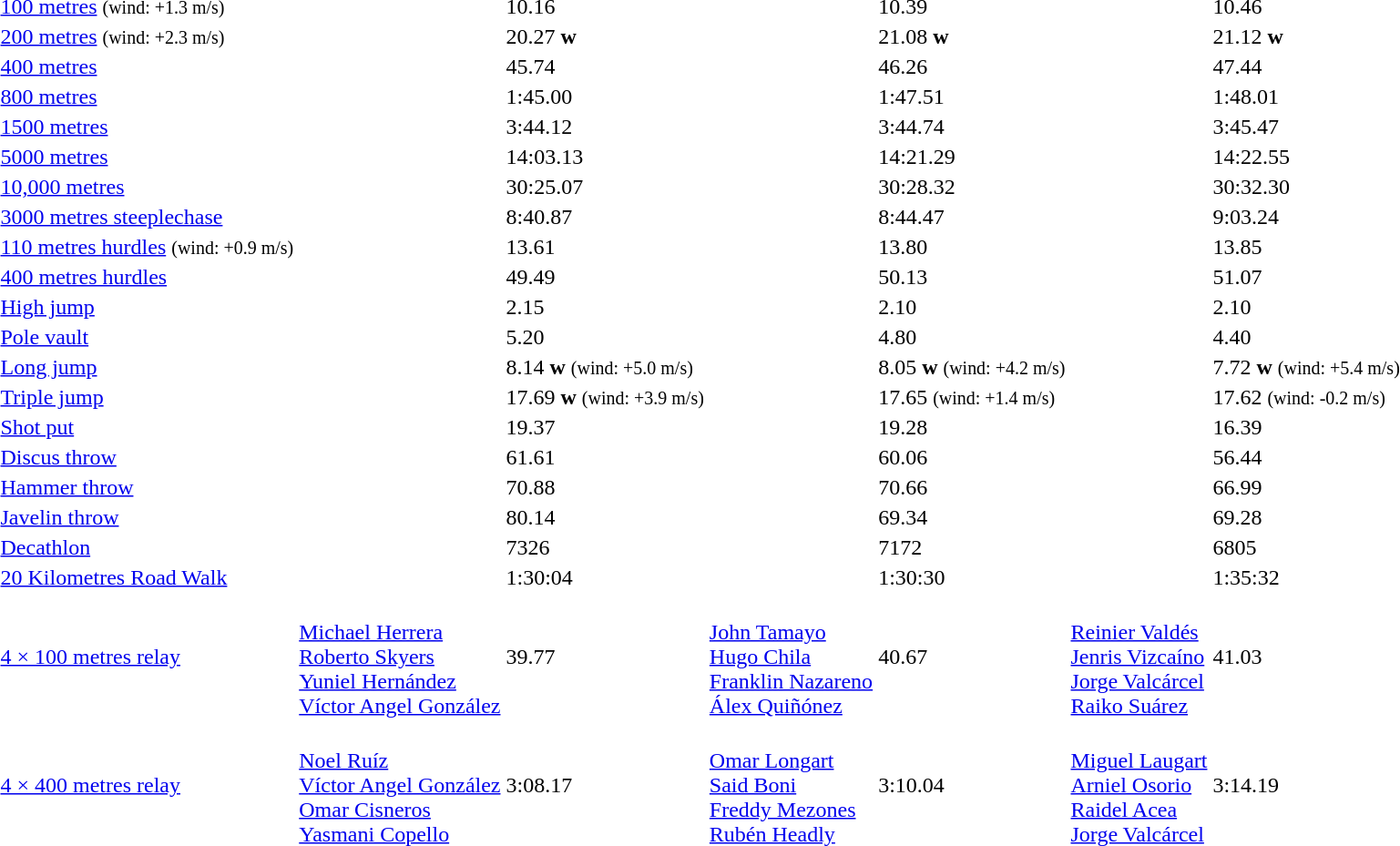<table>
<tr>
<td><a href='#'>100 metres</a> <small>(wind: +1.3 m/s)</small></td>
<td></td>
<td>10.16</td>
<td></td>
<td>10.39</td>
<td></td>
<td>10.46</td>
</tr>
<tr>
<td><a href='#'>200 metres</a> <small>(wind: +2.3 m/s)</small></td>
<td></td>
<td>20.27 <strong>w</strong></td>
<td></td>
<td>21.08 <strong>w</strong></td>
<td></td>
<td>21.12 <strong>w</strong></td>
</tr>
<tr>
<td><a href='#'>400 metres</a></td>
<td></td>
<td>45.74</td>
<td></td>
<td>46.26</td>
<td></td>
<td>47.44</td>
</tr>
<tr>
<td><a href='#'>800 metres</a></td>
<td></td>
<td>1:45.00</td>
<td></td>
<td>1:47.51</td>
<td></td>
<td>1:48.01</td>
</tr>
<tr>
<td><a href='#'>1500 metres</a></td>
<td></td>
<td>3:44.12</td>
<td></td>
<td>3:44.74</td>
<td></td>
<td>3:45.47</td>
</tr>
<tr>
<td><a href='#'>5000 metres</a></td>
<td></td>
<td>14:03.13</td>
<td></td>
<td>14:21.29</td>
<td></td>
<td>14:22.55</td>
</tr>
<tr>
<td><a href='#'>10,000 metres</a></td>
<td></td>
<td>30:25.07</td>
<td></td>
<td>30:28.32</td>
<td></td>
<td>30:32.30</td>
</tr>
<tr>
<td><a href='#'>3000 metres steeplechase</a></td>
<td></td>
<td>8:40.87</td>
<td></td>
<td>8:44.47</td>
<td></td>
<td>9:03.24</td>
</tr>
<tr>
<td><a href='#'>110 metres hurdles</a> <small>(wind: +0.9 m/s)</small></td>
<td></td>
<td>13.61</td>
<td></td>
<td>13.80</td>
<td></td>
<td>13.85</td>
</tr>
<tr>
<td><a href='#'>400 metres hurdles</a></td>
<td></td>
<td>49.49</td>
<td></td>
<td>50.13</td>
<td></td>
<td>51.07</td>
</tr>
<tr>
<td><a href='#'>High jump</a></td>
<td></td>
<td>2.15</td>
<td></td>
<td>2.10</td>
<td></td>
<td>2.10</td>
</tr>
<tr>
<td><a href='#'>Pole vault</a></td>
<td></td>
<td>5.20</td>
<td></td>
<td>4.80</td>
<td></td>
<td>4.40</td>
</tr>
<tr>
<td><a href='#'>Long jump</a></td>
<td></td>
<td>8.14 <strong>w</strong> <small>(wind: +5.0 m/s)</small></td>
<td></td>
<td>8.05 <strong>w</strong> <small>(wind: +4.2 m/s)</small></td>
<td></td>
<td>7.72 <strong>w</strong> <small>(wind: +5.4 m/s)</small></td>
</tr>
<tr>
<td><a href='#'>Triple jump</a></td>
<td></td>
<td>17.69 <strong>w</strong> <small>(wind: +3.9 m/s)</small></td>
<td></td>
<td>17.65 <small>(wind: +1.4 m/s)</small></td>
<td></td>
<td>17.62 <small>(wind: -0.2 m/s)</small></td>
</tr>
<tr>
<td><a href='#'>Shot put</a></td>
<td></td>
<td>19.37</td>
<td></td>
<td>19.28</td>
<td></td>
<td>16.39</td>
</tr>
<tr>
<td><a href='#'>Discus throw</a></td>
<td></td>
<td>61.61</td>
<td></td>
<td>60.06</td>
<td></td>
<td>56.44</td>
</tr>
<tr>
<td><a href='#'>Hammer throw</a></td>
<td></td>
<td>70.88</td>
<td></td>
<td>70.66</td>
<td></td>
<td>66.99</td>
</tr>
<tr>
<td><a href='#'>Javelin throw</a></td>
<td></td>
<td>80.14</td>
<td></td>
<td>69.34</td>
<td></td>
<td>69.28</td>
</tr>
<tr>
<td><a href='#'>Decathlon</a></td>
<td></td>
<td>7326</td>
<td></td>
<td>7172</td>
<td></td>
<td>6805</td>
</tr>
<tr>
<td><a href='#'>20 Kilometres Road Walk</a></td>
<td></td>
<td>1:30:04</td>
<td></td>
<td>1:30:30</td>
<td></td>
<td>1:35:32</td>
</tr>
<tr>
<td><a href='#'>4 × 100 metres relay</a></td>
<td> <br> <a href='#'>Michael Herrera</a> <br> <a href='#'>Roberto Skyers</a> <br> <a href='#'>Yuniel Hernández</a> <br> <a href='#'>Víctor Angel González</a></td>
<td>39.77</td>
<td> <br> <a href='#'>John Tamayo</a> <br> <a href='#'>Hugo Chila</a> <br> <a href='#'>Franklin Nazareno</a> <br> <a href='#'>Álex Quiñónez</a></td>
<td>40.67</td>
<td> <br> <a href='#'>Reinier Valdés</a> <br> <a href='#'>Jenris Vizcaíno</a> <br> <a href='#'>Jorge Valcárcel</a> <br> <a href='#'>Raiko Suárez</a></td>
<td>41.03</td>
</tr>
<tr>
<td><a href='#'>4 × 400 metres relay</a></td>
<td> <br> <a href='#'>Noel Ruíz</a> <br> <a href='#'>Víctor Angel González</a> <br> <a href='#'>Omar Cisneros</a> <br> <a href='#'>Yasmani Copello</a></td>
<td>3:08.17</td>
<td> <br> <a href='#'>Omar Longart</a> <br> <a href='#'>Said Boni</a> <br> <a href='#'>Freddy Mezones</a> <br> <a href='#'>Rubén Headly</a></td>
<td>3:10.04</td>
<td> <br> <a href='#'>Miguel Laugart</a> <br> <a href='#'>Arniel Osorio</a> <br> <a href='#'>Raidel Acea</a> <br> <a href='#'>Jorge Valcárcel</a></td>
<td>3:14.19</td>
</tr>
</table>
